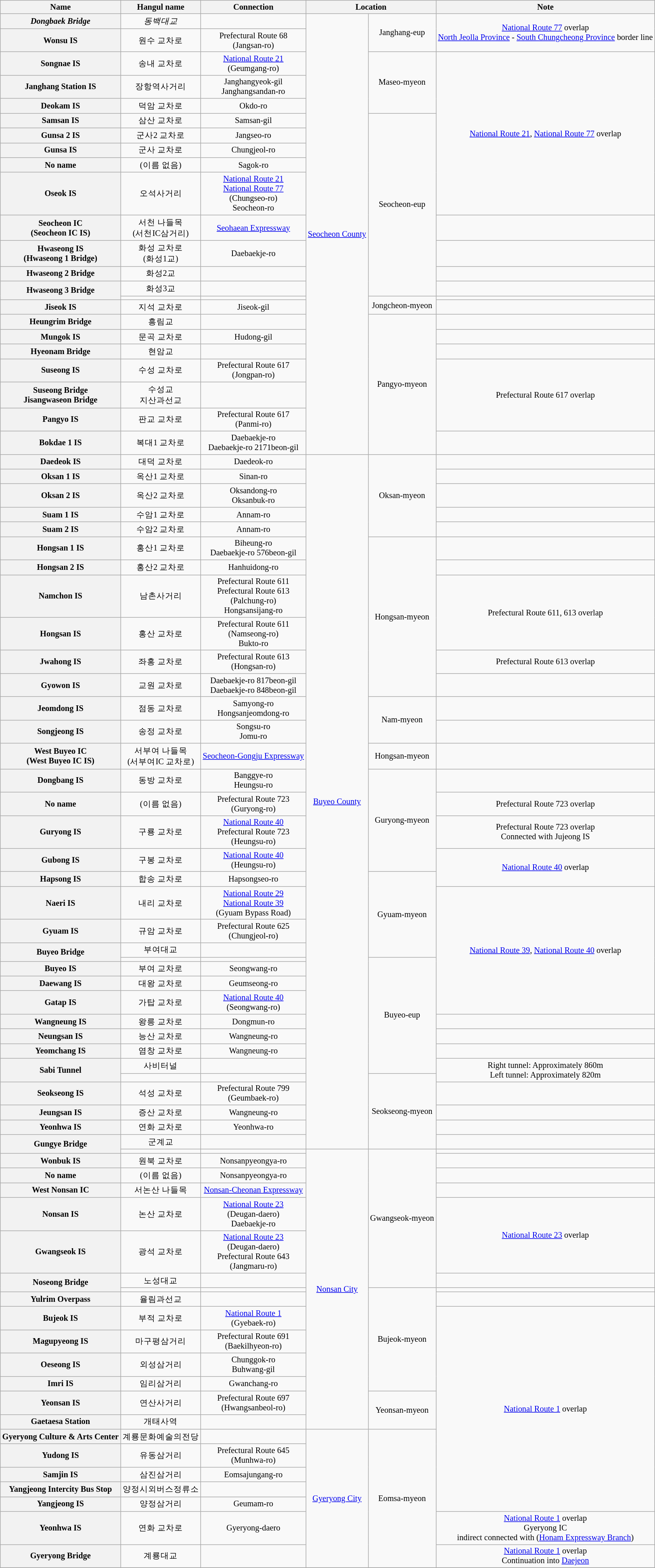<table class="wikitable" style="font-size: 85%; text-align: center;">
<tr>
<th>Name </th>
<th>Hangul name</th>
<th>Connection</th>
<th colspan="2">Location</th>
<th>Note</th>
</tr>
<tr>
<th><em>Dongbaek Bridge</em></th>
<td><em>동백대교</em></td>
<td></td>
<td rowspan=23><a href='#'>Seocheon County</a></td>
<td rowspan=2>Janghang-eup</td>
<td rowspan=2><a href='#'>National Route 77</a> overlap<br><a href='#'>North Jeolla Province</a> - <a href='#'>South Chungcheong Province</a> border line</td>
</tr>
<tr>
<th>Wonsu IS</th>
<td>원수 교차로</td>
<td>Prefectural Route 68<br>(Jangsan-ro)</td>
</tr>
<tr>
<th>Songnae IS</th>
<td>송내 교차로</td>
<td><a href='#'>National Route 21</a><br>(Geumgang-ro)</td>
<td rowspan=3>Maseo-myeon</td>
<td rowspan=8><a href='#'>National Route 21</a>, <a href='#'>National Route 77</a> overlap</td>
</tr>
<tr>
<th>Janghang Station IS</th>
<td>장항역사거리</td>
<td>Janghangyeok-gil<br>Janghangsandan-ro</td>
</tr>
<tr>
<th>Deokam IS</th>
<td>덕암 교차로</td>
<td>Okdo-ro</td>
</tr>
<tr>
<th>Samsan IS</th>
<td>삼산 교차로</td>
<td>Samsan-gil</td>
<td rowspan=9>Seocheon-eup</td>
</tr>
<tr>
<th>Gunsa 2 IS</th>
<td>군사2 교차로</td>
<td>Jangseo-ro</td>
</tr>
<tr>
<th>Gunsa IS</th>
<td>군사 교차로</td>
<td>Chungjeol-ro</td>
</tr>
<tr>
<th>No name</th>
<td>(이름 없음)</td>
<td>Sagok-ro</td>
</tr>
<tr>
<th>Oseok IS</th>
<td>오석사거리</td>
<td><a href='#'>National Route 21</a><br><a href='#'>National Route 77</a><br>(Chungseo-ro)<br>Seocheon-ro</td>
</tr>
<tr>
<th>Seocheon IC<br>(Seocheon IC IS)</th>
<td>서천 나들목<br>(서천IC삼거리)</td>
<td><a href='#'>Seohaean Expressway</a></td>
<td></td>
</tr>
<tr>
<th>Hwaseong IS<br>(Hwaseong 1 Bridge)</th>
<td>화성 교차로<br>(화성1교)</td>
<td>Daebaekje-ro</td>
<td></td>
</tr>
<tr>
<th>Hwaseong 2 Bridge</th>
<td>화성2교</td>
<td></td>
<td></td>
</tr>
<tr>
<th rowspan=2>Hwaseong 3 Bridge</th>
<td>화성3교</td>
<td></td>
<td></td>
</tr>
<tr>
<td></td>
<td></td>
<td rowspan=2>Jongcheon-myeon</td>
<td></td>
</tr>
<tr>
<th>Jiseok IS</th>
<td>지석 교차로</td>
<td>Jiseok-gil</td>
<td></td>
</tr>
<tr>
<th>Heungrim Bridge</th>
<td>흥림교</td>
<td></td>
<td rowspan=7>Pangyo-myeon</td>
<td></td>
</tr>
<tr>
<th>Mungok IS</th>
<td>문곡 교차로</td>
<td>Hudong-gil</td>
<td></td>
</tr>
<tr>
<th>Hyeonam Bridge</th>
<td>현암교</td>
<td></td>
<td></td>
</tr>
<tr>
<th>Suseong IS</th>
<td>수성 교차로</td>
<td>Prefectural Route 617<br>(Jongpan-ro)</td>
<td rowspan=3>Prefectural Route 617 overlap</td>
</tr>
<tr>
<th>Suseong Bridge<br>Jisangwaseon Bridge</th>
<td>수성교<br>지산과선교</td>
<td></td>
</tr>
<tr>
<th>Pangyo IS</th>
<td>판교 교차로</td>
<td>Prefectural Route 617<br>(Panmi-ro)</td>
</tr>
<tr>
<th>Bokdae 1 IS</th>
<td>복대1 교차로</td>
<td>Daebaekje-ro<br>Daebaekje-ro 2171beon-gil</td>
<td></td>
</tr>
<tr>
<th>Daedeok IS</th>
<td>대덕 교차로</td>
<td>Daedeok-ro</td>
<td rowspan=35><a href='#'>Buyeo County</a></td>
<td rowspan=5>Oksan-myeon</td>
<td></td>
</tr>
<tr>
<th>Oksan 1 IS</th>
<td>옥산1 교차로</td>
<td>Sinan-ro</td>
<td></td>
</tr>
<tr>
<th>Oksan 2 IS</th>
<td>옥산2 교차로</td>
<td>Oksandong-ro<br>Oksanbuk-ro</td>
<td></td>
</tr>
<tr>
<th>Suam 1 IS</th>
<td>수암1 교차로</td>
<td>Annam-ro</td>
<td></td>
</tr>
<tr>
<th>Suam 2 IS</th>
<td>수암2 교차로</td>
<td>Annam-ro</td>
<td></td>
</tr>
<tr>
<th>Hongsan 1 IS</th>
<td>홍산1 교차로</td>
<td>Biheung-ro<br>Daebaekje-ro 576beon-gil</td>
<td rowspan=6>Hongsan-myeon</td>
<td></td>
</tr>
<tr>
<th>Hongsan 2 IS</th>
<td>홍산2 교차로</td>
<td>Hanhuidong-ro</td>
<td></td>
</tr>
<tr>
<th>Namchon IS</th>
<td>남촌사거리</td>
<td>Prefectural Route 611<br>Prefectural Route 613<br>(Palchung-ro)<br>Hongsansijang-ro</td>
<td rowspan=2>Prefectural Route 611, 613 overlap</td>
</tr>
<tr>
<th>Hongsan IS</th>
<td>홍산 교차로</td>
<td>Prefectural Route 611<br>(Namseong-ro)<br>Bukto-ro</td>
</tr>
<tr>
<th>Jwahong IS</th>
<td>좌홍 교차로</td>
<td>Prefectural Route 613<br>(Hongsan-ro)</td>
<td>Prefectural Route 613 overlap</td>
</tr>
<tr>
<th>Gyowon IS</th>
<td>교원 교차로</td>
<td>Daebaekje-ro 817beon-gil<br>Daebaekje-ro 848beon-gil</td>
<td></td>
</tr>
<tr>
<th>Jeomdong IS</th>
<td>점동 교차로</td>
<td>Samyong-ro<br>Hongsanjeomdong-ro</td>
<td rowspan=2>Nam-myeon</td>
<td></td>
</tr>
<tr>
<th>Songjeong IS</th>
<td>송정 교차로</td>
<td>Songsu-ro<br>Jomu-ro</td>
<td></td>
</tr>
<tr>
<th>West Buyeo IC<br>(West Buyeo IC IS)</th>
<td>서부여 나들목<br>(서부여IC 교차로)</td>
<td><a href='#'>Seocheon-Gongju Expressway</a></td>
<td>Hongsan-myeon</td>
<td></td>
</tr>
<tr>
<th>Dongbang IS</th>
<td>동방 교차로</td>
<td>Banggye-ro<br>Heungsu-ro</td>
<td rowspan=4>Guryong-myeon</td>
<td></td>
</tr>
<tr>
<th>No name</th>
<td>(이름 없음)</td>
<td>Prefectural Route 723<br>(Guryong-ro)</td>
<td>Prefectural Route 723 overlap</td>
</tr>
<tr>
<th>Guryong IS</th>
<td>구룡 교차로</td>
<td><a href='#'>National Route 40</a><br>Prefectural Route 723<br>(Heungsu-ro)</td>
<td>Prefectural Route 723 overlap<br>Connected with Jujeong IS</td>
</tr>
<tr>
<th>Gubong IS</th>
<td>구봉 교차로</td>
<td><a href='#'>National Route 40</a><br>(Heungsu-ro)</td>
<td rowspan=2><a href='#'>National Route 40</a> overlap</td>
</tr>
<tr>
<th>Hapsong IS</th>
<td>합송 교차로</td>
<td>Hapsongseo-ro</td>
<td rowspan=4>Gyuam-myeon</td>
</tr>
<tr>
<th>Naeri IS</th>
<td>내리 교차로</td>
<td><a href='#'>National Route 29</a><br><a href='#'>National Route 39</a><br>(Gyuam Bypass Road)</td>
<td rowspan=7><a href='#'>National Route 39</a>, <a href='#'>National Route 40</a> overlap</td>
</tr>
<tr>
<th>Gyuam IS</th>
<td>규암 교차로</td>
<td>Prefectural Route 625<br>(Chungjeol-ro)</td>
</tr>
<tr>
<th rowspan=2>Buyeo Bridge</th>
<td>부여대교</td>
<td></td>
</tr>
<tr>
<td></td>
<td></td>
<td rowspan=8>Buyeo-eup</td>
</tr>
<tr>
<th>Buyeo IS</th>
<td>부여 교차로</td>
<td>Seongwang-ro</td>
</tr>
<tr>
<th>Daewang IS</th>
<td>대왕 교차로</td>
<td>Geumseong-ro</td>
</tr>
<tr>
<th>Gatap IS</th>
<td>가탑 교차로</td>
<td><a href='#'>National Route 40</a><br>(Seongwang-ro)</td>
</tr>
<tr>
<th>Wangneung IS</th>
<td>왕릉 교차로</td>
<td>Dongmun-ro</td>
<td></td>
</tr>
<tr>
<th>Neungsan IS</th>
<td>능산 교차로</td>
<td>Wangneung-ro</td>
<td></td>
</tr>
<tr>
<th>Yeomchang IS</th>
<td>염창 교차로</td>
<td>Wangneung-ro</td>
<td></td>
</tr>
<tr>
<th rowspan=2>Sabi Tunnel</th>
<td>사비터널</td>
<td></td>
<td rowspan=2>Right tunnel: Approximately 860m<br>Left tunnel: Approximately 820m</td>
</tr>
<tr>
<td></td>
<td></td>
<td rowspan=5>Seokseong-myeon</td>
</tr>
<tr>
<th>Seokseong IS</th>
<td>석성 교차로</td>
<td>Prefectural Route 799<br>(Geumbaek-ro)</td>
<td></td>
</tr>
<tr>
<th>Jeungsan IS</th>
<td>증산 교차로</td>
<td>Wangneung-ro</td>
<td></td>
</tr>
<tr>
<th>Yeonhwa IS</th>
<td>연화 교차로</td>
<td>Yeonhwa-ro</td>
<td></td>
</tr>
<tr>
<th rowspan=2>Gungye Bridge</th>
<td>군계교</td>
<td></td>
<td></td>
</tr>
<tr>
<td></td>
<td></td>
<td rowspan=15><a href='#'>Nonsan City</a></td>
<td rowspan=7>Gwangseok-myeon</td>
<td></td>
</tr>
<tr>
<th>Wonbuk IS</th>
<td>원북 교차로</td>
<td>Nonsanpyeongya-ro</td>
<td></td>
</tr>
<tr>
<th>No name</th>
<td>(이름 없음)</td>
<td>Nonsanpyeongya-ro</td>
<td></td>
</tr>
<tr>
<th>West Nonsan IC</th>
<td>서논산 나들목</td>
<td><a href='#'>Nonsan-Cheonan Expressway</a></td>
<td></td>
</tr>
<tr>
<th>Nonsan IS</th>
<td>논산 교차로</td>
<td><a href='#'>National Route 23</a><br>(Deugan-daero)<br>Daebaekje-ro</td>
<td rowspan=2><a href='#'>National Route 23</a> overlap</td>
</tr>
<tr>
<th>Gwangseok IS</th>
<td>광석 교차로</td>
<td><a href='#'>National Route 23</a><br>(Deugan-daero)<br>Prefectural Route 643<br>(Jangmaru-ro)</td>
</tr>
<tr>
<th rowspan=2>Noseong Bridge</th>
<td>노성대교</td>
<td></td>
<td></td>
</tr>
<tr>
<td></td>
<td></td>
<td rowspan=6>Bujeok-myeon</td>
<td></td>
</tr>
<tr>
<th>Yulrim Overpass</th>
<td>율림과선교</td>
<td></td>
<td></td>
</tr>
<tr>
<th>Bujeok IS</th>
<td>부적 교차로</td>
<td><a href='#'>National Route 1</a><br>(Gyebaek-ro)</td>
<td rowspan=11><a href='#'>National Route 1</a> overlap</td>
</tr>
<tr>
<th>Magupyeong IS</th>
<td>마구평삼거리</td>
<td>Prefectural Route 691<br>(Baekilhyeon-ro)</td>
</tr>
<tr>
<th>Oeseong IS</th>
<td>외성삼거리</td>
<td>Chunggok-ro<br>Buhwang-gil</td>
</tr>
<tr>
<th>Imri IS</th>
<td>임리삼거리</td>
<td>Gwanchang-ro</td>
</tr>
<tr>
<th>Yeonsan IS</th>
<td>연산사거리</td>
<td>Prefectural Route 697<br>(Hwangsanbeol-ro)</td>
<td rowspan=2>Yeonsan-myeon</td>
</tr>
<tr>
<th>Gaetaesa Station</th>
<td>개태사역</td>
<td></td>
</tr>
<tr>
<th>Gyeryong Culture & Arts Center</th>
<td>계룡문화예술의전당</td>
<td></td>
<td rowspan=7><a href='#'>Gyeryong City</a></td>
<td rowspan=7>Eomsa-myeon</td>
</tr>
<tr>
<th>Yudong IS</th>
<td>유동삼거리</td>
<td>Prefectural Route 645<br>(Munhwa-ro)</td>
</tr>
<tr>
<th>Samjin IS</th>
<td>삼진삼거리</td>
<td>Eomsajungang-ro</td>
</tr>
<tr>
<th>Yangjeong Intercity Bus Stop</th>
<td>양정시외버스정류소</td>
<td></td>
</tr>
<tr>
<th>Yangjeong IS</th>
<td>양정삼거리</td>
<td>Geumam-ro</td>
</tr>
<tr>
<th>Yeonhwa IS</th>
<td>연화 교차로</td>
<td>Gyeryong-daero</td>
<td><a href='#'>National Route 1</a> overlap<br>Gyeryong IC<br>indirect connected with (<a href='#'>Honam Expressway Branch</a>)</td>
</tr>
<tr>
<th>Gyeryong Bridge</th>
<td>계룡대교</td>
<td></td>
<td><a href='#'>National Route 1</a> overlap<br>Continuation into <a href='#'>Daejeon</a></td>
</tr>
<tr>
</tr>
</table>
